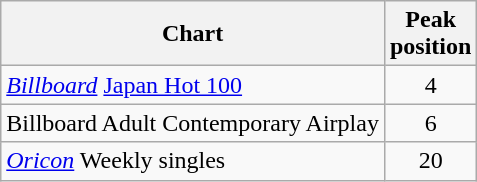<table class="wikitable">
<tr>
<th>Chart</th>
<th>Peak<br>position</th>
</tr>
<tr>
<td><em><a href='#'>Billboard</a></em> <a href='#'>Japan Hot 100</a></td>
<td align="center">4</td>
</tr>
<tr>
<td>Billboard Adult Contemporary Airplay</td>
<td align="center">6</td>
</tr>
<tr>
<td><em><a href='#'>Oricon</a></em> Weekly singles</td>
<td align="center">20</td>
</tr>
</table>
